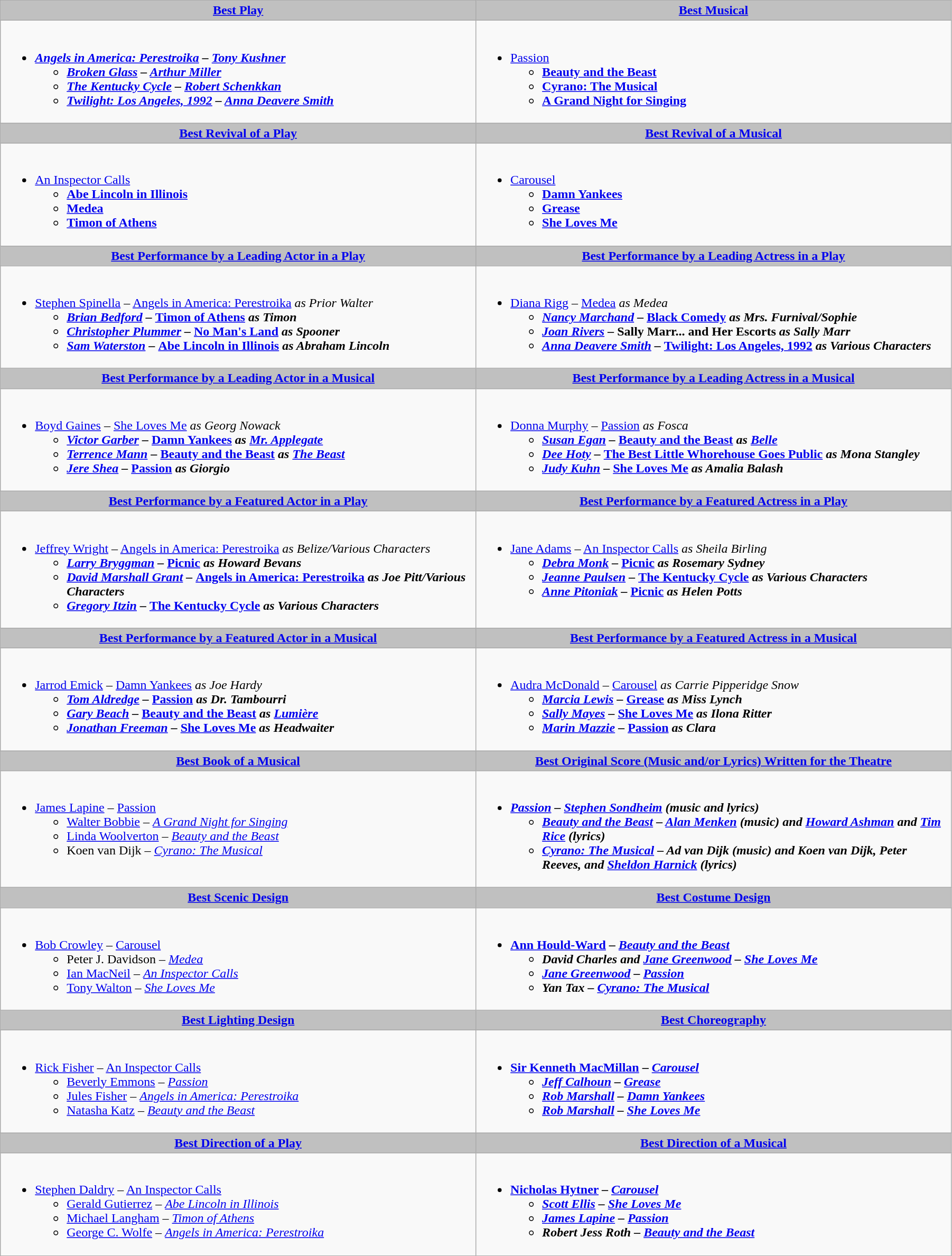<table class=wikitable width="95%">
<tr>
<th style="background:#C0C0C0;" ! width="50%"><a href='#'>Best Play</a></th>
<th style="background:#C0C0C0;" ! width="50%"><a href='#'>Best Musical</a></th>
</tr>
<tr>
<td valign="top"><br><ul><li><strong><em><a href='#'>Angels in America: Perestroika</a><em> – <a href='#'>Tony Kushner</a><strong><ul><li></em><a href='#'>Broken Glass</a><em> – <a href='#'>Arthur Miller</a></li><li></em><a href='#'>The Kentucky Cycle</a><em> – <a href='#'>Robert Schenkkan</a></li><li></em><a href='#'>Twilight: Los Angeles, 1992</a><em> – <a href='#'>Anna Deavere Smith</a></li></ul></li></ul></td>
<td valign="top"><br><ul><li></em></strong><a href='#'>Passion</a><strong><em><ul><li></em><a href='#'>Beauty and the Beast</a><em></li><li></em><a href='#'>Cyrano: The Musical</a><em></li><li></em><a href='#'>A Grand Night for Singing</a><em></li></ul></li></ul></td>
</tr>
<tr>
<th style="background:#C0C0C0;" ! style="width="50%"><a href='#'>Best Revival of a Play</a></th>
<th style="background:#C0C0C0;" ! style="width="50%"><a href='#'>Best Revival of a Musical</a></th>
</tr>
<tr>
<td valign="top"><br><ul><li></em></strong><a href='#'>An Inspector Calls</a><strong><em><ul><li></em><a href='#'>Abe Lincoln in Illinois</a><em></li><li></em><a href='#'>Medea</a><em></li><li></em><a href='#'>Timon of Athens</a><em></li></ul></li></ul></td>
<td valign="top"><br><ul><li></em></strong><a href='#'>Carousel</a><strong><em><ul><li></em><a href='#'>Damn Yankees</a><em></li><li></em><a href='#'>Grease</a><em></li><li></em><a href='#'>She Loves Me</a><em></li></ul></li></ul></td>
</tr>
<tr>
<th style="background:#C0C0C0;" ! style="width="50%"><a href='#'>Best Performance by a Leading Actor in a Play</a></th>
<th style="background:#C0C0C0;" ! style="width="50%"><a href='#'>Best Performance by a Leading Actress in a Play</a></th>
</tr>
<tr>
<td valign="top"><br><ul><li></strong><a href='#'>Stephen Spinella</a> – </em><a href='#'>Angels in America: Perestroika</a><em> as Prior Walter<strong><ul><li><a href='#'>Brian Bedford</a> – </em><a href='#'>Timon of Athens</a><em> as Timon</li><li><a href='#'>Christopher Plummer</a> – </em><a href='#'>No Man's Land</a><em> as Spooner</li><li><a href='#'>Sam Waterston</a> – </em><a href='#'>Abe Lincoln in Illinois</a><em> as Abraham Lincoln</li></ul></li></ul></td>
<td valign="top"><br><ul><li></strong><a href='#'>Diana Rigg</a> – </em><a href='#'>Medea</a><em> as Medea<strong><ul><li><a href='#'>Nancy Marchand</a> – </em><a href='#'>Black Comedy</a><em> as Mrs. Furnival/Sophie</li><li><a href='#'>Joan Rivers</a> – </em>Sally Marr... and Her Escorts<em> as Sally Marr</li><li><a href='#'>Anna Deavere Smith</a> – </em><a href='#'>Twilight: Los Angeles, 1992</a><em> as Various Characters</li></ul></li></ul></td>
</tr>
<tr>
<th style="background:#C0C0C0;" ! style="width="50%"><a href='#'>Best Performance by a Leading Actor in a Musical</a></th>
<th style="background:#C0C0C0;" ! style="width="50%"><a href='#'>Best Performance by a Leading Actress in a Musical</a></th>
</tr>
<tr>
<td valign="top"><br><ul><li></strong><a href='#'>Boyd Gaines</a> – </em><a href='#'>She Loves Me</a><em> as Georg Nowack<strong><ul><li><a href='#'>Victor Garber</a> – </em><a href='#'>Damn Yankees</a><em> as <a href='#'>Mr. Applegate</a></li><li><a href='#'>Terrence Mann</a> – </em><a href='#'>Beauty and the Beast</a><em> as <a href='#'>The Beast</a></li><li><a href='#'>Jere Shea</a> – </em><a href='#'>Passion</a><em> as Giorgio</li></ul></li></ul></td>
<td valign="top"><br><ul><li></strong><a href='#'>Donna Murphy</a> – </em><a href='#'>Passion</a><em> as Fosca<strong><ul><li><a href='#'>Susan Egan</a> – </em><a href='#'>Beauty and the Beast</a><em> as <a href='#'>Belle</a></li><li><a href='#'>Dee Hoty</a> – </em><a href='#'>The Best Little Whorehouse Goes Public</a><em> as Mona Stangley</li><li><a href='#'>Judy Kuhn</a> – </em><a href='#'>She Loves Me</a><em> as Amalia Balash</li></ul></li></ul></td>
</tr>
<tr>
<th style="background:#C0C0C0;" ! style="width="50%"><a href='#'>Best Performance by a Featured Actor in a Play</a></th>
<th style="background:#C0C0C0;" ! style="width="50%"><a href='#'>Best Performance by a Featured Actress in a Play</a></th>
</tr>
<tr>
<td valign="top"><br><ul><li></strong><a href='#'>Jeffrey Wright</a> – </em><a href='#'>Angels in America: Perestroika</a><em> as Belize/Various Characters<strong><ul><li><a href='#'>Larry Bryggman</a> – </em><a href='#'>Picnic</a><em> as Howard Bevans</li><li><a href='#'>David Marshall Grant</a> – </em><a href='#'>Angels in America: Perestroika</a><em> as Joe Pitt/Various Characters</li><li><a href='#'>Gregory Itzin</a> – </em><a href='#'>The Kentucky Cycle</a><em> as Various Characters</li></ul></li></ul></td>
<td valign="top"><br><ul><li></strong><a href='#'>Jane Adams</a> – </em><a href='#'>An Inspector Calls</a><em> as Sheila Birling<strong><ul><li><a href='#'>Debra Monk</a> – </em><a href='#'>Picnic</a><em> as Rosemary Sydney</li><li><a href='#'>Jeanne Paulsen</a> – </em><a href='#'>The Kentucky Cycle</a><em> as Various Characters</li><li><a href='#'>Anne Pitoniak</a> – </em><a href='#'>Picnic</a><em> as Helen Potts</li></ul></li></ul></td>
</tr>
<tr>
<th style="background:#C0C0C0;" ! style="width="50%"><a href='#'>Best Performance by a Featured Actor in a Musical</a></th>
<th style="background:#C0C0C0;" ! style="width="50%"><a href='#'>Best Performance by a Featured Actress in a Musical</a></th>
</tr>
<tr>
<td valign="top"><br><ul><li></strong><a href='#'>Jarrod Emick</a> – </em><a href='#'>Damn Yankees</a><em> as Joe Hardy<strong><ul><li><a href='#'>Tom Aldredge</a> – </em><a href='#'>Passion</a><em> as Dr. Tambourri</li><li><a href='#'>Gary Beach</a> – </em><a href='#'>Beauty and the Beast</a><em> as <a href='#'>Lumière</a></li><li><a href='#'>Jonathan Freeman</a> – </em><a href='#'>She Loves Me</a><em> as Headwaiter</li></ul></li></ul></td>
<td valign="top"><br><ul><li></strong><a href='#'>Audra McDonald</a> – </em><a href='#'>Carousel</a><em> as Carrie Pipperidge Snow<strong><ul><li><a href='#'>Marcia Lewis</a> – </em><a href='#'>Grease</a><em> as Miss Lynch</li><li><a href='#'>Sally Mayes</a> – </em><a href='#'>She Loves Me</a><em> as Ilona Ritter</li><li><a href='#'>Marin Mazzie</a> – </em><a href='#'>Passion</a><em> as Clara</li></ul></li></ul></td>
</tr>
<tr>
<th style="background:#C0C0C0;" ! style="width="50%"><a href='#'>Best Book of a Musical</a></th>
<th style="background:#C0C0C0;" ! style="width="50%"><a href='#'>Best Original Score (Music and/or Lyrics) Written for the Theatre</a></th>
</tr>
<tr>
<td valign="top"><br><ul><li></strong><a href='#'>James Lapine</a> – </em><a href='#'>Passion</a></em></strong><ul><li><a href='#'>Walter Bobbie</a> – <em><a href='#'>A Grand Night for Singing</a></em></li><li><a href='#'>Linda Woolverton</a> – <em><a href='#'>Beauty and the Beast</a></em></li><li>Koen van Dijk – <em><a href='#'>Cyrano: The Musical</a></em></li></ul></li></ul></td>
<td valign="top"><br><ul><li><strong><em><a href='#'>Passion</a><em> – <a href='#'>Stephen Sondheim</a> (music and lyrics)<strong><ul><li></em><a href='#'>Beauty and the Beast</a><em> – <a href='#'>Alan Menken</a> (music) and <a href='#'>Howard Ashman</a> and <a href='#'>Tim Rice</a> (lyrics)</li><li></em><a href='#'>Cyrano: The Musical</a><em> – Ad van Dijk (music) and Koen van Dijk, Peter Reeves, and <a href='#'>Sheldon Harnick</a> (lyrics)</li></ul></li></ul></td>
</tr>
<tr>
<th style="background:#C0C0C0;" ! style="width="50%"><a href='#'>Best Scenic Design</a></th>
<th style="background:#C0C0C0;" ! style="width="50%"><a href='#'>Best Costume Design</a></th>
</tr>
<tr>
<td valign="top"><br><ul><li></strong><a href='#'>Bob Crowley</a> – </em><a href='#'>Carousel</a></em></strong><ul><li>Peter J. Davidson – <em><a href='#'>Medea</a></em></li><li><a href='#'>Ian MacNeil</a> – <em><a href='#'>An Inspector Calls</a></em></li><li><a href='#'>Tony Walton</a> – <em><a href='#'>She Loves Me</a></em></li></ul></li></ul></td>
<td valign="top"><br><ul><li><strong><a href='#'>Ann Hould-Ward</a> – <em><a href='#'>Beauty and the Beast</a><strong><em><ul><li>David Charles and <a href='#'>Jane Greenwood</a> – </em><a href='#'>She Loves Me</a><em></li><li><a href='#'>Jane Greenwood</a> – </em><a href='#'>Passion</a><em></li><li>Yan Tax – </em><a href='#'>Cyrano: The Musical</a><em></li></ul></li></ul></td>
</tr>
<tr>
<th style="background:#C0C0C0;" ! style="width="50%"><a href='#'>Best Lighting Design</a></th>
<th style="background:#C0C0C0;" ! style="width="50%"><a href='#'>Best Choreography</a></th>
</tr>
<tr>
<td valign="top"><br><ul><li></strong><a href='#'>Rick Fisher</a> – </em><a href='#'>An Inspector Calls</a></em></strong><ul><li><a href='#'>Beverly Emmons</a> – <em><a href='#'>Passion</a></em></li><li><a href='#'>Jules Fisher</a> – <em><a href='#'>Angels in America: Perestroika</a></em></li><li><a href='#'>Natasha Katz</a> – <em><a href='#'>Beauty and the Beast</a></em></li></ul></li></ul></td>
<td valign="top"><br><ul><li><strong><a href='#'>Sir Kenneth MacMillan</a> – <em><a href='#'>Carousel</a><strong><em><ul><li><a href='#'>Jeff Calhoun</a> – </em><a href='#'>Grease</a><em></li><li><a href='#'>Rob Marshall</a> – </em><a href='#'>Damn Yankees</a><em></li><li><a href='#'>Rob Marshall</a> – </em><a href='#'>She Loves Me</a><em></li></ul></li></ul></td>
</tr>
<tr>
<th style="background:#C0C0C0;" ! style="width="50%"><a href='#'>Best Direction of a Play</a></th>
<th style="background:#C0C0C0;" ! style="width="50%"><a href='#'>Best Direction of a Musical</a></th>
</tr>
<tr>
<td valign="top"><br><ul><li></strong><a href='#'>Stephen Daldry</a> – </em><a href='#'>An Inspector Calls</a></em></strong><ul><li><a href='#'>Gerald Gutierrez</a> – <em><a href='#'>Abe Lincoln in Illinois</a></em></li><li><a href='#'>Michael Langham</a> – <em><a href='#'>Timon of Athens</a></em></li><li><a href='#'>George C. Wolfe</a> – <em><a href='#'>Angels in America: Perestroika</a></em></li></ul></li></ul></td>
<td valign="top"><br><ul><li><strong><a href='#'>Nicholas Hytner</a> – <em><a href='#'>Carousel</a><strong><em><ul><li><a href='#'>Scott Ellis</a> – </em><a href='#'>She Loves Me</a><em></li><li><a href='#'>James Lapine</a> – </em><a href='#'>Passion</a><em></li><li>Robert Jess Roth – </em><a href='#'>Beauty and the Beast</a><em></li></ul></li></ul></td>
</tr>
</table>
